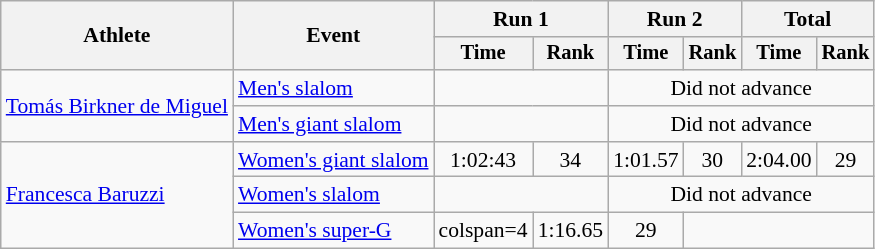<table class=wikitable style=font-size:90%;text-align:center>
<tr>
<th rowspan=2>Athlete</th>
<th rowspan=2>Event</th>
<th colspan=2>Run 1</th>
<th colspan=2>Run 2</th>
<th colspan=2>Total</th>
</tr>
<tr style="font-size:95%">
<th>Time</th>
<th>Rank</th>
<th>Time</th>
<th>Rank</th>
<th>Time</th>
<th>Rank</th>
</tr>
<tr>
<td align=left rowspan=2><a href='#'>Tomás Birkner de Miguel</a></td>
<td align=left><a href='#'>Men's slalom</a></td>
<td colspan=2></td>
<td colspan=4>Did not advance</td>
</tr>
<tr>
<td align=left><a href='#'>Men's giant slalom</a></td>
<td colspan=2></td>
<td colspan=4>Did not advance</td>
</tr>
<tr>
<td align=left rowspan=3><a href='#'>Francesca Baruzzi</a></td>
<td align=left><a href='#'>Women's giant slalom</a></td>
<td>1:02:43</td>
<td>34</td>
<td>1:01.57</td>
<td>30</td>
<td>2:04.00</td>
<td>29</td>
</tr>
<tr>
<td align=left><a href='#'>Women's slalom</a></td>
<td colspan=2></td>
<td colspan=4>Did not advance</td>
</tr>
<tr>
<td align=left><a href='#'>Women's super-G</a></td>
<td>colspan=4</td>
<td>1:16.65</td>
<td>29</td>
</tr>
</table>
